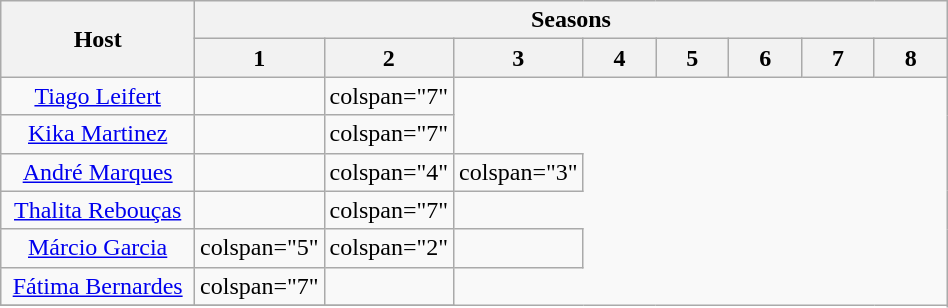<table class="wikitable" style="text-align:center; width:50%">
<tr>
<th rowspan="2" width="21%">Host</th>
<th colspan="8">Seasons</th>
</tr>
<tr>
<th width="8%">1</th>
<th width="8%">2</th>
<th width="8%">3</th>
<th width="8%">4</th>
<th width="8%">5</th>
<th width="8%">6</th>
<th width="8%">7</th>
<th width="8%">8</th>
</tr>
<tr>
<td><a href='#'>Tiago Leifert</a></td>
<td></td>
<td>colspan="7" </td>
</tr>
<tr>
<td><a href='#'>Kika Martinez</a></td>
<td></td>
<td>colspan="7" </td>
</tr>
<tr>
<td><a href='#'>André Marques</a></td>
<td></td>
<td>colspan="4" </td>
<td>colspan="3" </td>
</tr>
<tr>
<td><a href='#'>Thalita Rebouças</a></td>
<td></td>
<td>colspan="7" </td>
</tr>
<tr>
<td><a href='#'>Márcio Garcia</a></td>
<td>colspan="5" </td>
<td>colspan="2" </td>
<td></td>
</tr>
<tr>
<td><a href='#'>Fátima Bernardes</a></td>
<td>colspan="7" </td>
<td></td>
</tr>
<tr>
</tr>
</table>
